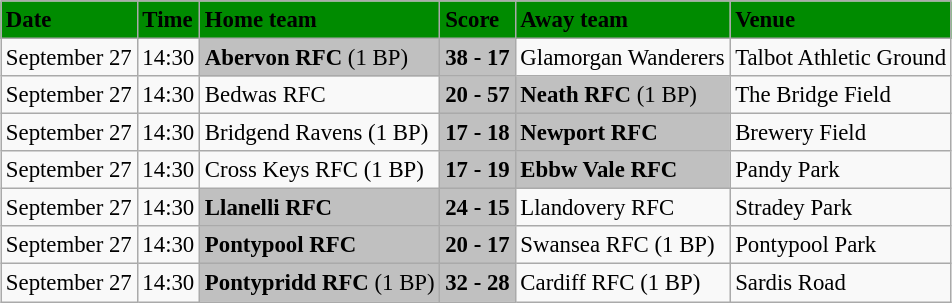<table class="wikitable" style="margin:0.5em auto; font-size:95%">
<tr bgcolor="#008B00">
<td><strong>Date</strong></td>
<td><strong>Time</strong></td>
<td><strong>Home team</strong></td>
<td><strong>Score</strong></td>
<td><strong>Away team</strong></td>
<td><strong>Venue</strong></td>
</tr>
<tr>
<td>September 27</td>
<td>14:30</td>
<td bgcolor="silver"><strong>Abervon RFC</strong> (1 BP)</td>
<td bgcolor="silver"><strong>38 - 17</strong></td>
<td>Glamorgan Wanderers</td>
<td>Talbot Athletic Ground</td>
</tr>
<tr>
<td>September 27</td>
<td>14:30</td>
<td>Bedwas RFC</td>
<td bgcolor="silver"><strong>20 - 57</strong></td>
<td bgcolor="silver"><strong>Neath RFC</strong> (1 BP)</td>
<td>The Bridge Field</td>
</tr>
<tr>
<td>September 27</td>
<td>14:30</td>
<td>Bridgend Ravens (1 BP)</td>
<td bgcolor="silver"><strong>17 - 18</strong></td>
<td bgcolor="silver"><strong>Newport RFC</strong></td>
<td>Brewery Field</td>
</tr>
<tr>
<td>September 27</td>
<td>14:30</td>
<td>Cross Keys RFC (1 BP)</td>
<td bgcolor="silver"><strong>17 - 19</strong></td>
<td bgcolor="silver"><strong> Ebbw Vale RFC</strong></td>
<td>Pandy Park</td>
</tr>
<tr>
<td>September 27</td>
<td>14:30</td>
<td bgcolor="silver"><strong>Llanelli RFC</strong></td>
<td bgcolor="silver"><strong>24 - 15</strong></td>
<td>Llandovery RFC</td>
<td>Stradey Park</td>
</tr>
<tr>
<td>September 27</td>
<td>14:30</td>
<td bgcolor="silver"><strong>Pontypool RFC</strong></td>
<td bgcolor="silver"><strong>20 - 17</strong></td>
<td>Swansea RFC (1 BP)</td>
<td>Pontypool Park</td>
</tr>
<tr>
<td>September 27</td>
<td>14:30</td>
<td bgcolor="silver"><strong>Pontypridd RFC</strong> (1 BP)</td>
<td bgcolor="silver"><strong>32 - 28</strong></td>
<td>Cardiff RFC (1 BP)</td>
<td>Sardis Road</td>
</tr>
</table>
